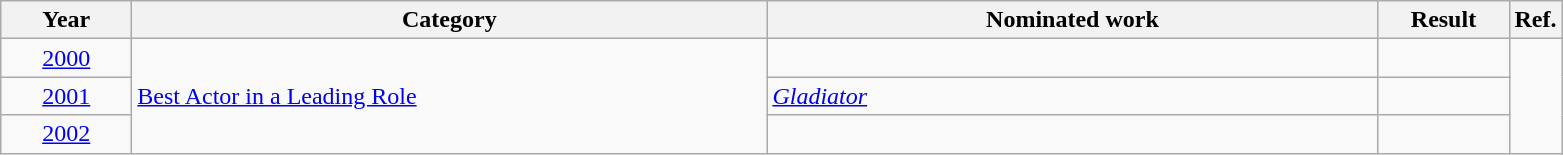<table class=wikitable>
<tr>
<th scope="col" style="width:5em;">Year</th>
<th scope="col" style="width:26em;">Category</th>
<th scope="col" style="width:25em;">Nominated work</th>
<th scope="col" style="width:5em;">Result</th>
<th>Ref.</th>
</tr>
<tr>
<td style="text-align:center;"><a href='#'>2000</a></td>
<td rowspan="3"><a href='#'>Best Actor in a Leading Role</a></td>
<td><em></em></td>
<td></td>
</tr>
<tr>
<td style="text-align:center;"><a href='#'>2001</a></td>
<td><em><a href='#'>Gladiator</a></em></td>
<td></td>
</tr>
<tr>
<td style="text-align:center;"><a href='#'>2002</a></td>
<td><em></em></td>
<td></td>
</tr>
</table>
